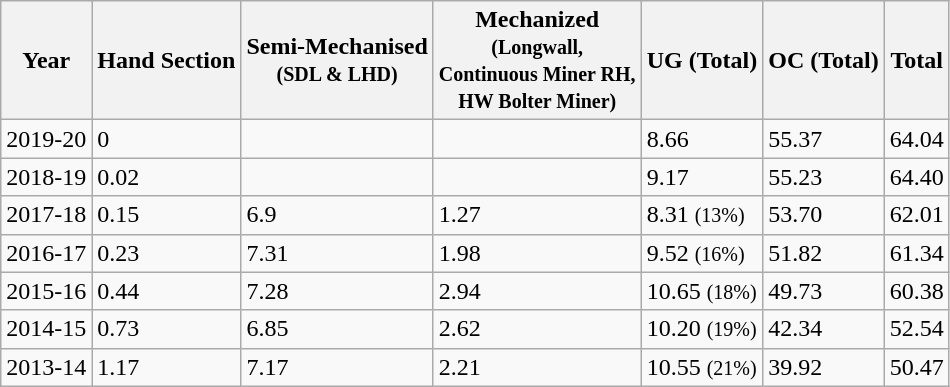<table class="wikitable">
<tr>
<th>Year</th>
<th>Hand Section</th>
<th>Semi-Mechanised<br><small>(SDL & LHD)</small></th>
<th>Mechanized<br><small>(Longwall,</small><br><small>Continuous Miner RH,</small><br><small>HW Bolter Miner)</small></th>
<th>UG (Total)</th>
<th>OC (Total)</th>
<th>Total</th>
</tr>
<tr>
<td>2019-20</td>
<td>0</td>
<td></td>
<td></td>
<td>8.66</td>
<td>55.37</td>
<td>64.04</td>
</tr>
<tr>
<td>2018-19</td>
<td>0.02</td>
<td></td>
<td></td>
<td>9.17</td>
<td>55.23</td>
<td>64.40</td>
</tr>
<tr>
<td>2017-18</td>
<td>0.15</td>
<td>6.9</td>
<td>1.27</td>
<td>8.31 <small>(13%)</small></td>
<td>53.70</td>
<td>62.01</td>
</tr>
<tr>
<td>2016-17</td>
<td>0.23</td>
<td>7.31</td>
<td>1.98</td>
<td>9.52 <small>(16%)</small></td>
<td>51.82</td>
<td>61.34</td>
</tr>
<tr>
<td>2015-16</td>
<td>0.44</td>
<td>7.28</td>
<td>2.94</td>
<td>10.65 <small>(18%)</small></td>
<td>49.73</td>
<td>60.38</td>
</tr>
<tr>
<td>2014-15</td>
<td>0.73</td>
<td>6.85</td>
<td>2.62</td>
<td>10.20 <small>(19%)</small></td>
<td>42.34</td>
<td>52.54</td>
</tr>
<tr>
<td>2013-14</td>
<td>1.17</td>
<td>7.17</td>
<td>2.21</td>
<td>10.55 <small>(21%)</small></td>
<td>39.92</td>
<td>50.47</td>
</tr>
</table>
